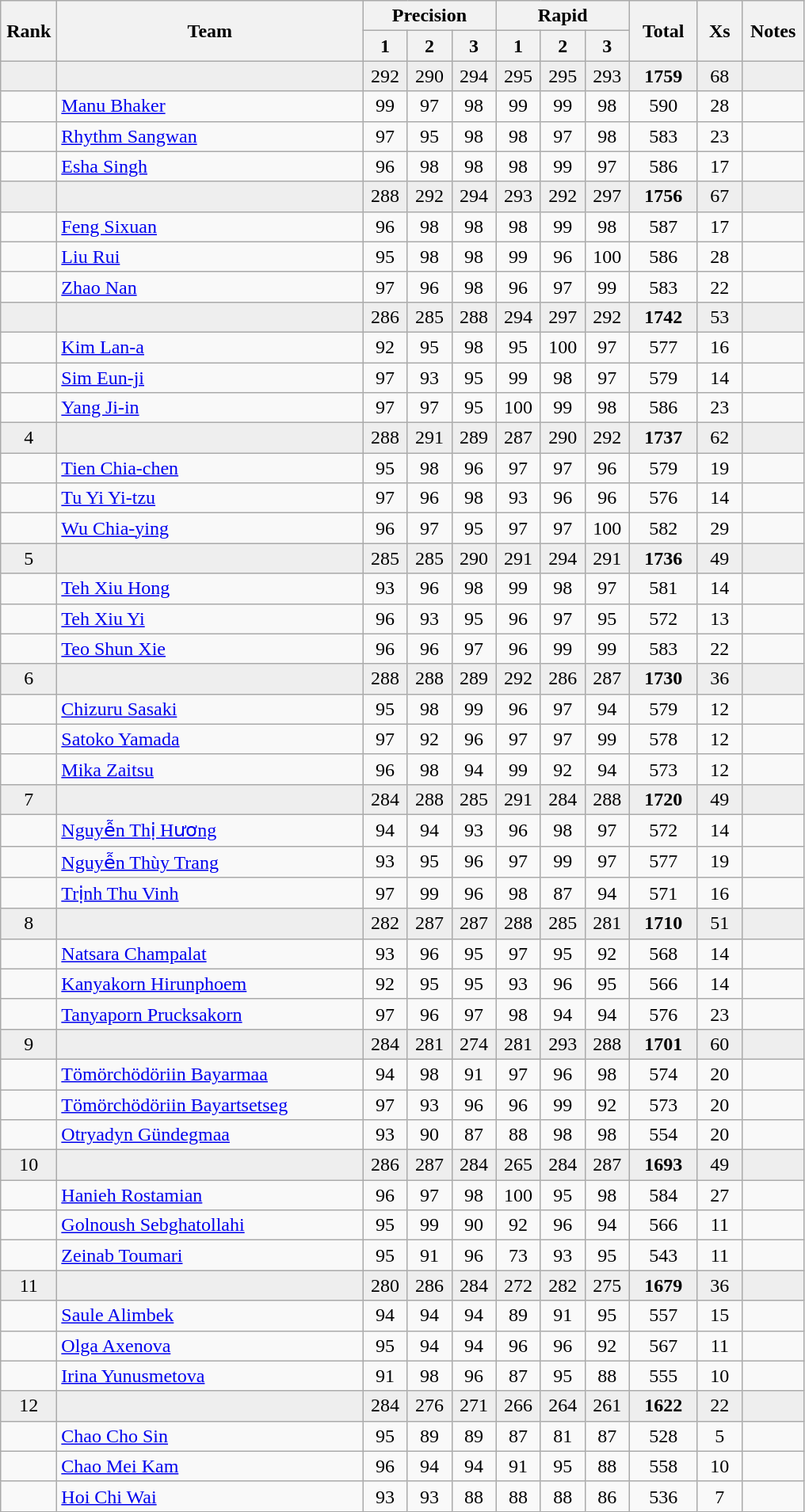<table class="wikitable" style="text-align:center">
<tr>
<th rowspan=2 width=40>Rank</th>
<th rowspan=2 width=250>Team</th>
<th colspan=3>Precision</th>
<th colspan=3>Rapid</th>
<th rowspan=2 width=50>Total</th>
<th rowspan=2 width=30>Xs</th>
<th rowspan=2 width=45>Notes</th>
</tr>
<tr>
<th width=30>1</th>
<th width=30>2</th>
<th width=30>3</th>
<th width=30>1</th>
<th width=30>2</th>
<th width=30>3</th>
</tr>
<tr bgcolor=eeeeee>
<td></td>
<td align=left></td>
<td>292</td>
<td>290</td>
<td>294</td>
<td>295</td>
<td>295</td>
<td>293</td>
<td><strong>1759</strong></td>
<td>68</td>
<td></td>
</tr>
<tr>
<td></td>
<td align=left><a href='#'>Manu Bhaker</a></td>
<td>99</td>
<td>97</td>
<td>98</td>
<td>99</td>
<td>99</td>
<td>98</td>
<td>590</td>
<td>28</td>
<td></td>
</tr>
<tr>
<td></td>
<td align=left><a href='#'>Rhythm Sangwan</a></td>
<td>97</td>
<td>95</td>
<td>98</td>
<td>98</td>
<td>97</td>
<td>98</td>
<td>583</td>
<td>23</td>
<td></td>
</tr>
<tr>
<td></td>
<td align=left><a href='#'>Esha Singh</a></td>
<td>96</td>
<td>98</td>
<td>98</td>
<td>98</td>
<td>99</td>
<td>97</td>
<td>586</td>
<td>17</td>
<td></td>
</tr>
<tr bgcolor=eeeeee>
<td></td>
<td align=left></td>
<td>288</td>
<td>292</td>
<td>294</td>
<td>293</td>
<td>292</td>
<td>297</td>
<td><strong>1756</strong></td>
<td>67</td>
<td></td>
</tr>
<tr>
<td></td>
<td align=left><a href='#'>Feng Sixuan</a></td>
<td>96</td>
<td>98</td>
<td>98</td>
<td>98</td>
<td>99</td>
<td>98</td>
<td>587</td>
<td>17</td>
<td></td>
</tr>
<tr>
<td></td>
<td align=left><a href='#'>Liu Rui</a></td>
<td>95</td>
<td>98</td>
<td>98</td>
<td>99</td>
<td>96</td>
<td>100</td>
<td>586</td>
<td>28</td>
<td></td>
</tr>
<tr>
<td></td>
<td align=left><a href='#'>Zhao Nan</a></td>
<td>97</td>
<td>96</td>
<td>98</td>
<td>96</td>
<td>97</td>
<td>99</td>
<td>583</td>
<td>22</td>
<td></td>
</tr>
<tr bgcolor=eeeeee>
<td></td>
<td align=left></td>
<td>286</td>
<td>285</td>
<td>288</td>
<td>294</td>
<td>297</td>
<td>292</td>
<td><strong>1742</strong></td>
<td>53</td>
<td></td>
</tr>
<tr>
<td></td>
<td align=left><a href='#'>Kim Lan-a</a></td>
<td>92</td>
<td>95</td>
<td>98</td>
<td>95</td>
<td>100</td>
<td>97</td>
<td>577</td>
<td>16</td>
<td></td>
</tr>
<tr>
<td></td>
<td align=left><a href='#'>Sim Eun-ji</a></td>
<td>97</td>
<td>93</td>
<td>95</td>
<td>99</td>
<td>98</td>
<td>97</td>
<td>579</td>
<td>14</td>
<td></td>
</tr>
<tr>
<td></td>
<td align=left><a href='#'>Yang Ji-in</a></td>
<td>97</td>
<td>97</td>
<td>95</td>
<td>100</td>
<td>99</td>
<td>98</td>
<td>586</td>
<td>23</td>
<td></td>
</tr>
<tr bgcolor=eeeeee>
<td>4</td>
<td align=left></td>
<td>288</td>
<td>291</td>
<td>289</td>
<td>287</td>
<td>290</td>
<td>292</td>
<td><strong>1737</strong></td>
<td>62</td>
<td></td>
</tr>
<tr>
<td></td>
<td align=left><a href='#'>Tien Chia-chen</a></td>
<td>95</td>
<td>98</td>
<td>96</td>
<td>97</td>
<td>97</td>
<td>96</td>
<td>579</td>
<td>19</td>
<td></td>
</tr>
<tr>
<td></td>
<td align=left><a href='#'>Tu Yi Yi-tzu</a></td>
<td>97</td>
<td>96</td>
<td>98</td>
<td>93</td>
<td>96</td>
<td>96</td>
<td>576</td>
<td>14</td>
<td></td>
</tr>
<tr>
<td></td>
<td align=left><a href='#'>Wu Chia-ying</a></td>
<td>96</td>
<td>97</td>
<td>95</td>
<td>97</td>
<td>97</td>
<td>100</td>
<td>582</td>
<td>29</td>
<td></td>
</tr>
<tr bgcolor=eeeeee>
<td>5</td>
<td align=left></td>
<td>285</td>
<td>285</td>
<td>290</td>
<td>291</td>
<td>294</td>
<td>291</td>
<td><strong>1736</strong></td>
<td>49</td>
<td></td>
</tr>
<tr>
<td></td>
<td align=left><a href='#'>Teh Xiu Hong</a></td>
<td>93</td>
<td>96</td>
<td>98</td>
<td>99</td>
<td>98</td>
<td>97</td>
<td>581</td>
<td>14</td>
<td></td>
</tr>
<tr>
<td></td>
<td align=left><a href='#'>Teh Xiu Yi</a></td>
<td>96</td>
<td>93</td>
<td>95</td>
<td>96</td>
<td>97</td>
<td>95</td>
<td>572</td>
<td>13</td>
<td></td>
</tr>
<tr>
<td></td>
<td align=left><a href='#'>Teo Shun Xie</a></td>
<td>96</td>
<td>96</td>
<td>97</td>
<td>96</td>
<td>99</td>
<td>99</td>
<td>583</td>
<td>22</td>
<td></td>
</tr>
<tr bgcolor=eeeeee>
<td>6</td>
<td align=left></td>
<td>288</td>
<td>288</td>
<td>289</td>
<td>292</td>
<td>286</td>
<td>287</td>
<td><strong>1730</strong></td>
<td>36</td>
<td></td>
</tr>
<tr>
<td></td>
<td align=left><a href='#'>Chizuru Sasaki</a></td>
<td>95</td>
<td>98</td>
<td>99</td>
<td>96</td>
<td>97</td>
<td>94</td>
<td>579</td>
<td>12</td>
<td></td>
</tr>
<tr>
<td></td>
<td align=left><a href='#'>Satoko Yamada</a></td>
<td>97</td>
<td>92</td>
<td>96</td>
<td>97</td>
<td>97</td>
<td>99</td>
<td>578</td>
<td>12</td>
<td></td>
</tr>
<tr>
<td></td>
<td align=left><a href='#'>Mika Zaitsu</a></td>
<td>96</td>
<td>98</td>
<td>94</td>
<td>99</td>
<td>92</td>
<td>94</td>
<td>573</td>
<td>12</td>
<td></td>
</tr>
<tr bgcolor=eeeeee>
<td>7</td>
<td align=left></td>
<td>284</td>
<td>288</td>
<td>285</td>
<td>291</td>
<td>284</td>
<td>288</td>
<td><strong>1720</strong></td>
<td>49</td>
<td></td>
</tr>
<tr>
<td></td>
<td align=left><a href='#'>Nguyễn Thị Hương</a></td>
<td>94</td>
<td>94</td>
<td>93</td>
<td>96</td>
<td>98</td>
<td>97</td>
<td>572</td>
<td>14</td>
<td></td>
</tr>
<tr>
<td></td>
<td align=left><a href='#'>Nguyễn Thùy Trang</a></td>
<td>93</td>
<td>95</td>
<td>96</td>
<td>97</td>
<td>99</td>
<td>97</td>
<td>577</td>
<td>19</td>
<td></td>
</tr>
<tr>
<td></td>
<td align=left><a href='#'>Trịnh Thu Vinh</a></td>
<td>97</td>
<td>99</td>
<td>96</td>
<td>98</td>
<td>87</td>
<td>94</td>
<td>571</td>
<td>16</td>
<td></td>
</tr>
<tr bgcolor=eeeeee>
<td>8</td>
<td align=left></td>
<td>282</td>
<td>287</td>
<td>287</td>
<td>288</td>
<td>285</td>
<td>281</td>
<td><strong>1710</strong></td>
<td>51</td>
<td></td>
</tr>
<tr>
<td></td>
<td align=left><a href='#'>Natsara Champalat</a></td>
<td>93</td>
<td>96</td>
<td>95</td>
<td>97</td>
<td>95</td>
<td>92</td>
<td>568</td>
<td>14</td>
<td></td>
</tr>
<tr>
<td></td>
<td align=left><a href='#'>Kanyakorn Hirunphoem</a></td>
<td>92</td>
<td>95</td>
<td>95</td>
<td>93</td>
<td>96</td>
<td>95</td>
<td>566</td>
<td>14</td>
<td></td>
</tr>
<tr>
<td></td>
<td align=left><a href='#'>Tanyaporn Prucksakorn</a></td>
<td>97</td>
<td>96</td>
<td>97</td>
<td>98</td>
<td>94</td>
<td>94</td>
<td>576</td>
<td>23</td>
<td></td>
</tr>
<tr bgcolor=eeeeee>
<td>9</td>
<td align=left></td>
<td>284</td>
<td>281</td>
<td>274</td>
<td>281</td>
<td>293</td>
<td>288</td>
<td><strong>1701</strong></td>
<td>60</td>
<td></td>
</tr>
<tr>
<td></td>
<td align=left><a href='#'>Tömörchödöriin Bayarmaa</a></td>
<td>94</td>
<td>98</td>
<td>91</td>
<td>97</td>
<td>96</td>
<td>98</td>
<td>574</td>
<td>20</td>
<td></td>
</tr>
<tr>
<td></td>
<td align=left><a href='#'>Tömörchödöriin Bayartsetseg</a></td>
<td>97</td>
<td>93</td>
<td>96</td>
<td>96</td>
<td>99</td>
<td>92</td>
<td>573</td>
<td>20</td>
<td></td>
</tr>
<tr>
<td></td>
<td align=left><a href='#'>Otryadyn Gündegmaa</a></td>
<td>93</td>
<td>90</td>
<td>87</td>
<td>88</td>
<td>98</td>
<td>98</td>
<td>554</td>
<td>20</td>
<td></td>
</tr>
<tr bgcolor=eeeeee>
<td>10</td>
<td align=left></td>
<td>286</td>
<td>287</td>
<td>284</td>
<td>265</td>
<td>284</td>
<td>287</td>
<td><strong>1693</strong></td>
<td>49</td>
<td></td>
</tr>
<tr>
<td></td>
<td align=left><a href='#'>Hanieh Rostamian</a></td>
<td>96</td>
<td>97</td>
<td>98</td>
<td>100</td>
<td>95</td>
<td>98</td>
<td>584</td>
<td>27</td>
<td></td>
</tr>
<tr>
<td></td>
<td align=left><a href='#'>Golnoush Sebghatollahi</a></td>
<td>95</td>
<td>99</td>
<td>90</td>
<td>92</td>
<td>96</td>
<td>94</td>
<td>566</td>
<td>11</td>
<td></td>
</tr>
<tr>
<td></td>
<td align=left><a href='#'>Zeinab Toumari</a></td>
<td>95</td>
<td>91</td>
<td>96</td>
<td>73</td>
<td>93</td>
<td>95</td>
<td>543</td>
<td>11</td>
<td></td>
</tr>
<tr bgcolor=eeeeee>
<td>11</td>
<td align=left></td>
<td>280</td>
<td>286</td>
<td>284</td>
<td>272</td>
<td>282</td>
<td>275</td>
<td><strong>1679</strong></td>
<td>36</td>
<td></td>
</tr>
<tr>
<td></td>
<td align=left><a href='#'>Saule Alimbek</a></td>
<td>94</td>
<td>94</td>
<td>94</td>
<td>89</td>
<td>91</td>
<td>95</td>
<td>557</td>
<td>15</td>
<td></td>
</tr>
<tr>
<td></td>
<td align=left><a href='#'>Olga Axenova</a></td>
<td>95</td>
<td>94</td>
<td>94</td>
<td>96</td>
<td>96</td>
<td>92</td>
<td>567</td>
<td>11</td>
<td></td>
</tr>
<tr>
<td></td>
<td align=left><a href='#'>Irina Yunusmetova</a></td>
<td>91</td>
<td>98</td>
<td>96</td>
<td>87</td>
<td>95</td>
<td>88</td>
<td>555</td>
<td>10</td>
<td></td>
</tr>
<tr bgcolor=eeeeee>
<td>12</td>
<td align=left></td>
<td>284</td>
<td>276</td>
<td>271</td>
<td>266</td>
<td>264</td>
<td>261</td>
<td><strong>1622</strong></td>
<td>22</td>
<td></td>
</tr>
<tr>
<td></td>
<td align=left><a href='#'>Chao Cho Sin</a></td>
<td>95</td>
<td>89</td>
<td>89</td>
<td>87</td>
<td>81</td>
<td>87</td>
<td>528</td>
<td>5</td>
<td></td>
</tr>
<tr>
<td></td>
<td align=left><a href='#'>Chao Mei Kam</a></td>
<td>96</td>
<td>94</td>
<td>94</td>
<td>91</td>
<td>95</td>
<td>88</td>
<td>558</td>
<td>10</td>
<td></td>
</tr>
<tr>
<td></td>
<td align=left><a href='#'>Hoi Chi Wai</a></td>
<td>93</td>
<td>93</td>
<td>88</td>
<td>88</td>
<td>88</td>
<td>86</td>
<td>536</td>
<td>7</td>
<td></td>
</tr>
</table>
